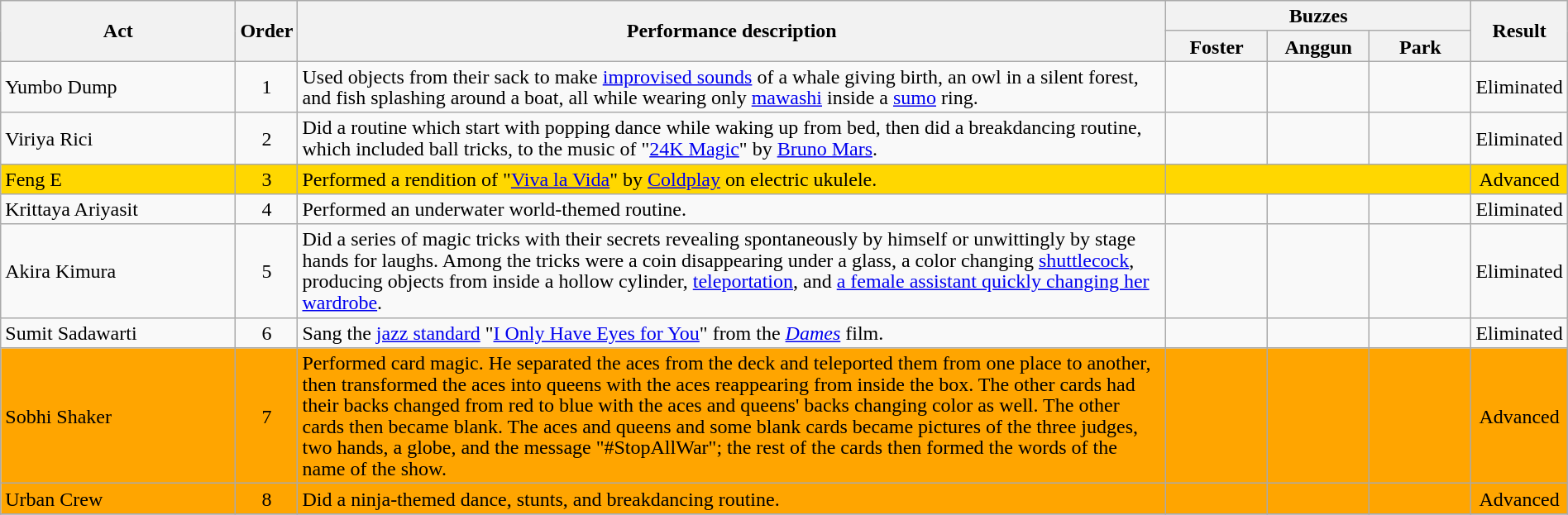<table class="wikitable" style="text-align:center; line-height:17px; width:100%;">
<tr>
<th rowspan=2 style="width:15%">Act</th>
<th rowspan=2 style="width:03%">Order</th>
<th rowspan=2>Performance description</th>
<th colspan=3>Buzzes</th>
<th rowspan=2>Result</th>
</tr>
<tr>
<th style="width:06.5%;">Foster</th>
<th style="width:06.5%;">Anggun</th>
<th style="width:06.5%;">Park</th>
</tr>
<tr>
<td align="left">Yumbo Dump</td>
<td>1</td>
<td align="left">Used objects from their sack to make <a href='#'>improvised sounds</a> of a whale giving birth, an owl in a silent forest, and fish splashing around a boat, all while wearing only <a href='#'>mawashi</a> inside a <a href='#'>sumo</a> ring.</td>
<td></td>
<td></td>
<td></td>
<td>Eliminated</td>
</tr>
<tr>
<td align="left">Viriya Rici</td>
<td>2</td>
<td align="left">Did a routine which start with popping dance while waking up from bed, then did a breakdancing routine, which included ball tricks, to the music of "<a href='#'>24K Magic</a>" by <a href='#'>Bruno Mars</a>.</td>
<td></td>
<td></td>
<td></td>
<td>Eliminated</td>
</tr>
<tr bgcolor=gold>
<td align="left">Feng E </td>
<td>3</td>
<td align="left">Performed a rendition of "<a href='#'>Viva la Vida</a>" by <a href='#'>Coldplay</a> on electric ukulele.</td>
<td colspan="3"></td>
<td>Advanced</td>
</tr>
<tr>
<td align="left">Krittaya Ariyasit</td>
<td>4</td>
<td align="left">Performed an underwater world-themed routine. </td>
<td></td>
<td></td>
<td></td>
<td>Eliminated</td>
</tr>
<tr>
<td align="left">Akira Kimura </td>
<td>5</td>
<td align="left">Did a series of magic tricks with their secrets revealing spontaneously by himself or unwittingly by stage hands for laughs. Among the tricks were a coin disappearing under a glass, a color changing <a href='#'>shuttlecock</a>, producing objects from inside a hollow cylinder, <a href='#'>teleportation</a>, and <a href='#'>a female assistant quickly changing her wardrobe</a>.</td>
<td></td>
<td></td>
<td></td>
<td>Eliminated</td>
</tr>
<tr>
<td align="left">Sumit Sadawarti</td>
<td>6</td>
<td align="left">Sang the <a href='#'>jazz standard</a> "<a href='#'>I Only Have Eyes for You</a>" from the <em><a href='#'>Dames</a></em> film.</td>
<td></td>
<td></td>
<td></td>
<td>Eliminated</td>
</tr>
<tr bgcolor=orange>
<td align="left">Sobhi Shaker</td>
<td>7</td>
<td align="left">Performed card magic. He separated the aces from the deck and teleported them from one place to another, then transformed the aces into queens with the aces reappearing from inside the box. The other cards had their backs changed from red to blue with the aces and queens' backs changing color as well. The other cards then became blank. The aces and queens and some blank cards became pictures of the three judges, two hands, a globe, and the message "#StopAllWar"; the rest of the cards then formed the words of the name of the show.</td>
<td></td>
<td></td>
<td></td>
<td>Advanced</td>
</tr>
<tr bgcolor=orange>
<td align="left">Urban Crew</td>
<td>8</td>
<td align="left">Did a ninja-themed dance, stunts, and breakdancing routine.</td>
<td></td>
<td></td>
<td></td>
<td>Advanced</td>
</tr>
<tr>
</tr>
</table>
